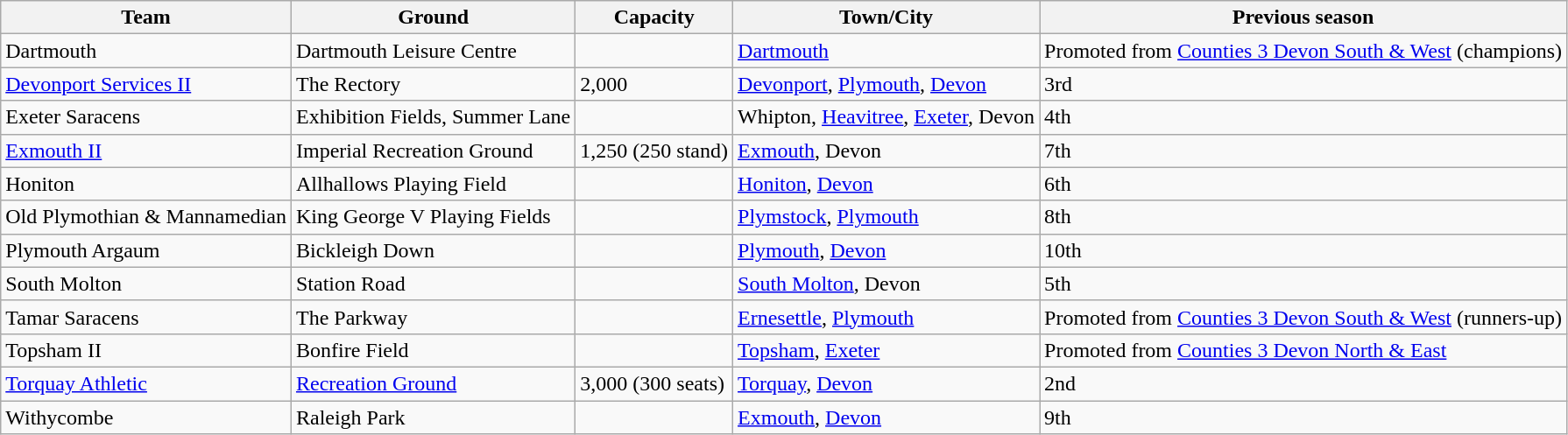<table class="wikitable sortable">
<tr>
<th>Team</th>
<th>Ground</th>
<th>Capacity</th>
<th>Town/City</th>
<th>Previous season</th>
</tr>
<tr>
<td>Dartmouth</td>
<td>Dartmouth Leisure Centre</td>
<td></td>
<td><a href='#'>Dartmouth</a></td>
<td>Promoted from <a href='#'>Counties 3 Devon South & West</a> (champions)</td>
</tr>
<tr>
<td><a href='#'>Devonport Services II</a></td>
<td>The Rectory</td>
<td>2,000</td>
<td><a href='#'>Devonport</a>, <a href='#'>Plymouth</a>, <a href='#'>Devon</a></td>
<td>3rd</td>
</tr>
<tr>
<td>Exeter Saracens</td>
<td>Exhibition Fields, Summer Lane</td>
<td></td>
<td>Whipton, <a href='#'>Heavitree</a>, <a href='#'>Exeter</a>, Devon</td>
<td>4th</td>
</tr>
<tr>
<td><a href='#'>Exmouth II</a></td>
<td>Imperial Recreation Ground</td>
<td>1,250 (250 stand)</td>
<td><a href='#'>Exmouth</a>, Devon</td>
<td>7th</td>
</tr>
<tr>
<td>Honiton</td>
<td>Allhallows Playing Field</td>
<td></td>
<td><a href='#'>Honiton</a>, <a href='#'>Devon</a></td>
<td>6th</td>
</tr>
<tr>
<td>Old Plymothian & Mannamedian</td>
<td>King George V Playing Fields</td>
<td></td>
<td><a href='#'>Plymstock</a>, <a href='#'>Plymouth</a></td>
<td>8th</td>
</tr>
<tr>
<td>Plymouth Argaum</td>
<td>Bickleigh Down</td>
<td></td>
<td><a href='#'>Plymouth</a>, <a href='#'>Devon</a></td>
<td>10th</td>
</tr>
<tr>
<td>South Molton</td>
<td>Station Road</td>
<td></td>
<td><a href='#'>South Molton</a>, Devon</td>
<td>5th</td>
</tr>
<tr>
<td>Tamar Saracens</td>
<td>The Parkway</td>
<td></td>
<td><a href='#'>Ernesettle</a>, <a href='#'>Plymouth</a></td>
<td>Promoted from <a href='#'>Counties 3 Devon South & West</a> (runners-up)</td>
</tr>
<tr>
<td>Topsham II</td>
<td>Bonfire Field</td>
<td></td>
<td><a href='#'>Topsham</a>, <a href='#'>Exeter</a></td>
<td>Promoted from <a href='#'>Counties 3 Devon North & East</a></td>
</tr>
<tr>
<td><a href='#'>Torquay Athletic</a></td>
<td><a href='#'>Recreation Ground</a></td>
<td>3,000 (300 seats)</td>
<td><a href='#'>Torquay</a>, <a href='#'>Devon</a></td>
<td>2nd</td>
</tr>
<tr>
<td>Withycombe</td>
<td>Raleigh Park</td>
<td></td>
<td><a href='#'>Exmouth</a>, <a href='#'>Devon</a></td>
<td>9th</td>
</tr>
</table>
